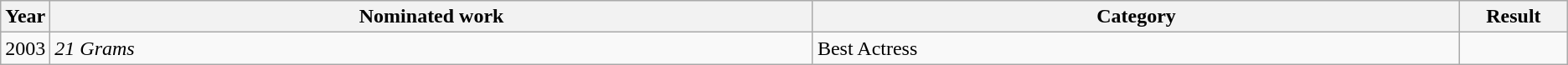<table class=wikitable>
<tr>
<th scope="col" style="width:1em;">Year</th>
<th scope="col" style="width:39em;">Nominated work</th>
<th scope="col" style="width:33em;">Category</th>
<th scope="col" style="width:5em;">Result</th>
</tr>
<tr>
<td>2003</td>
<td><em>21 Grams</em></td>
<td>Best Actress</td>
<td></td>
</tr>
</table>
